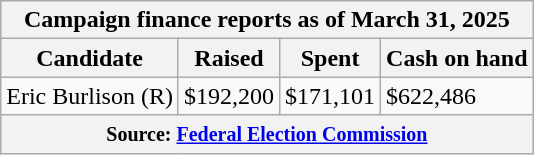<table class="wikitable sortable">
<tr>
<th colspan=4>Campaign finance reports as of March 31, 2025</th>
</tr>
<tr style="text-align:center;">
<th>Candidate</th>
<th>Raised</th>
<th>Spent</th>
<th>Cash on hand</th>
</tr>
<tr>
<td>Eric Burlison (R)</td>
<td>$192,200</td>
<td>$171,101</td>
<td>$622,486</td>
</tr>
<tr>
<th colspan="4"><small>Source: <a href='#'>Federal Election Commission</a></small></th>
</tr>
</table>
